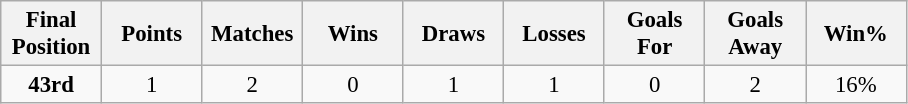<table class="wikitable" style="font-size: 95%; text-align: center;">
<tr>
<th width=60>Final Position</th>
<th width=60>Points</th>
<th width=60>Matches</th>
<th width=60>Wins</th>
<th width=60>Draws</th>
<th width=60>Losses</th>
<th width=60>Goals For</th>
<th width=60>Goals Away</th>
<th width=60>Win%</th>
</tr>
<tr>
<td><strong>43rd</strong></td>
<td>1</td>
<td>2</td>
<td>0</td>
<td>1</td>
<td>1</td>
<td>0</td>
<td>2</td>
<td>16%</td>
</tr>
</table>
